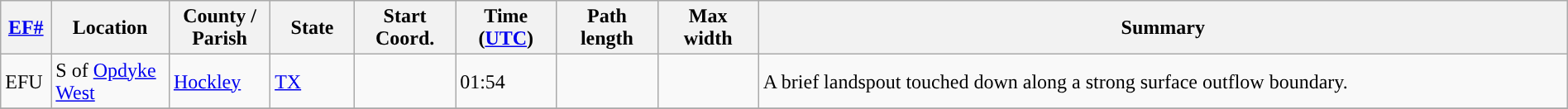<table class="wikitable sortable" style="width:100%;">
<tr>
<th scope="col"  style="width:3%; text-align:center;"><a href='#'>EF#</a></th>
<th scope="col"  style="width:7%; text-align:center;" class="unsortable">Location</th>
<th scope="col"  style="width:6%; text-align:center;" class="unsortable">County / Parish</th>
<th scope="col"  style="width:5%; text-align:center;">State</th>
<th scope="col"  style="width:6%; text-align:center;">Start Coord.</th>
<th scope="col"  style="width:6%; text-align:center;">Time (<a href='#'>UTC</a>)</th>
<th scope="col"  style="width:6%; text-align:center;">Path length</th>
<th scope="col"  style="width:6%; text-align:center;">Max width</th>
<th scope="col" class="unsortable" style="width:48%; text-align:center;">Summary</th>
</tr>
<tr>
<td>EFU</td>
<td>S of <a href='#'>Opdyke West</a></td>
<td><a href='#'>Hockley</a></td>
<td><a href='#'>TX</a></td>
<td></td>
<td>01:54</td>
<td></td>
<td></td>
<td>A brief landspout touched down along a strong surface outflow boundary.</td>
</tr>
<tr>
</tr>
</table>
